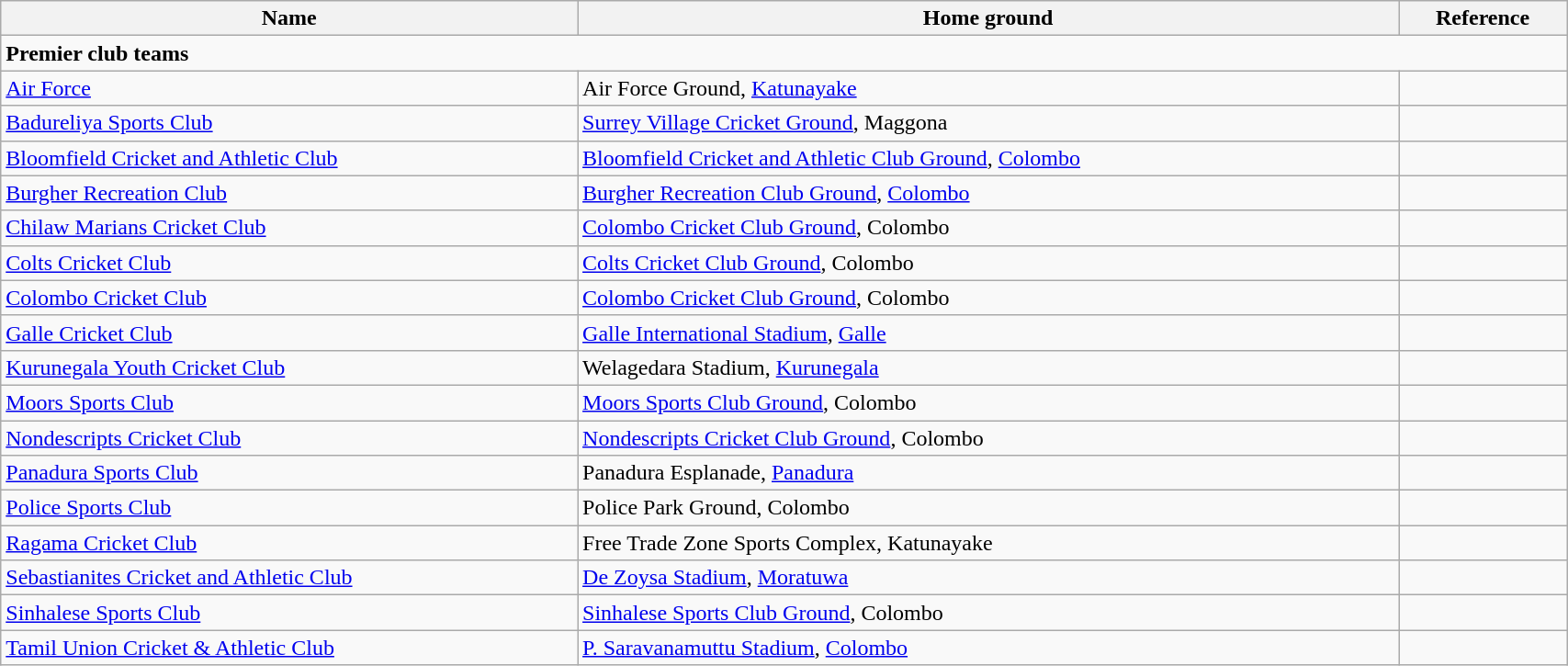<table class="wikitable" style="width:90%;">
<tr>
<th>Name</th>
<th>Home ground</th>
<th>Reference</th>
</tr>
<tr>
<td colspan=3><strong>Premier club teams</strong></td>
</tr>
<tr>
<td><a href='#'>Air Force</a></td>
<td>Air Force Ground, <a href='#'>Katunayake</a></td>
<td></td>
</tr>
<tr>
<td><a href='#'>Badureliya Sports Club</a></td>
<td><a href='#'>Surrey Village Cricket Ground</a>, Maggona</td>
<td></td>
</tr>
<tr>
<td><a href='#'>Bloomfield Cricket and Athletic Club</a></td>
<td><a href='#'>Bloomfield Cricket and Athletic Club Ground</a>, <a href='#'>Colombo</a></td>
<td></td>
</tr>
<tr>
<td><a href='#'>Burgher Recreation Club</a></td>
<td><a href='#'>Burgher Recreation Club Ground</a>, <a href='#'>Colombo</a></td>
<td></td>
</tr>
<tr>
<td><a href='#'>Chilaw Marians Cricket Club</a></td>
<td><a href='#'>Colombo Cricket Club Ground</a>, Colombo</td>
<td></td>
</tr>
<tr>
<td><a href='#'>Colts Cricket Club</a></td>
<td><a href='#'>Colts Cricket Club Ground</a>, Colombo</td>
<td></td>
</tr>
<tr>
<td><a href='#'>Colombo Cricket Club</a></td>
<td><a href='#'>Colombo Cricket Club Ground</a>, Colombo</td>
<td></td>
</tr>
<tr>
<td><a href='#'>Galle Cricket Club</a></td>
<td><a href='#'>Galle International Stadium</a>, <a href='#'>Galle</a></td>
<td></td>
</tr>
<tr>
<td><a href='#'>Kurunegala Youth Cricket Club</a></td>
<td>Welagedara Stadium, <a href='#'>Kurunegala</a></td>
<td></td>
</tr>
<tr>
<td><a href='#'>Moors Sports Club</a></td>
<td><a href='#'>Moors Sports Club Ground</a>, Colombo</td>
<td></td>
</tr>
<tr>
<td><a href='#'>Nondescripts Cricket Club</a></td>
<td><a href='#'>Nondescripts Cricket Club Ground</a>, Colombo</td>
<td></td>
</tr>
<tr>
<td><a href='#'>Panadura Sports Club</a></td>
<td>Panadura Esplanade, <a href='#'>Panadura</a></td>
<td></td>
</tr>
<tr>
<td><a href='#'>Police Sports Club</a></td>
<td>Police Park Ground, Colombo</td>
<td></td>
</tr>
<tr>
<td><a href='#'>Ragama Cricket Club</a></td>
<td>Free Trade Zone Sports Complex, Katunayake</td>
<td></td>
</tr>
<tr>
<td><a href='#'>Sebastianites Cricket and Athletic Club</a></td>
<td><a href='#'>De Zoysa Stadium</a>, <a href='#'>Moratuwa</a></td>
<td></td>
</tr>
<tr>
<td><a href='#'>Sinhalese Sports Club</a></td>
<td><a href='#'>Sinhalese Sports Club Ground</a>, Colombo</td>
<td></td>
</tr>
<tr>
<td><a href='#'>Tamil Union Cricket & Athletic Club</a></td>
<td><a href='#'>P. Saravanamuttu Stadium</a>, <a href='#'>Colombo</a></td>
<td></td>
</tr>
</table>
